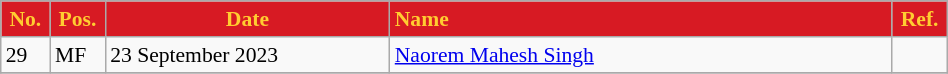<table class="wikitable plainrowheaders sortable" style="text-align:left; font-size:90%; width:50%;">
<tr>
<th style="background:#d71a23; color:#ffcd31; text-align:center; width:1%;">No.</th>
<th style="background:#d71a23; color:#ffcd31; text-align:center; width:1%;">Pos.</th>
<th style="background:#d71a23; color:#ffcd31; text-align:center; width:17%;">Date</th>
<th style="background:#d71a23; color:#ffcd31; text-align:left; width:30%;">Name</th>
<th style="background:#d71a23; color:#ffcd31; text-align:center; width:1%;">Ref.</th>
</tr>
<tr>
<td>29</td>
<td>MF</td>
<td>23 September 2023</td>
<td> <a href='#'>Naorem Mahesh Singh</a></td>
<td></td>
</tr>
<tr>
</tr>
</table>
